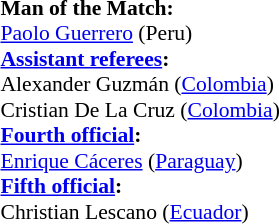<table style="width:50%; font-size:90%;">
<tr>
<td><br><strong>Man of the Match:</strong>
<br><a href='#'>Paolo Guerrero</a> (Peru)<br><strong><a href='#'>Assistant referees</a>:</strong>
<br>Alexander Guzmán (<a href='#'>Colombia</a>)
<br>Cristian De La Cruz (<a href='#'>Colombia</a>)
<br><strong><a href='#'>Fourth official</a>:</strong>
<br><a href='#'>Enrique Cáceres</a> (<a href='#'>Paraguay</a>)
<br><strong><a href='#'>Fifth official</a>:</strong>
<br>Christian Lescano (<a href='#'>Ecuador</a>)</td>
</tr>
</table>
